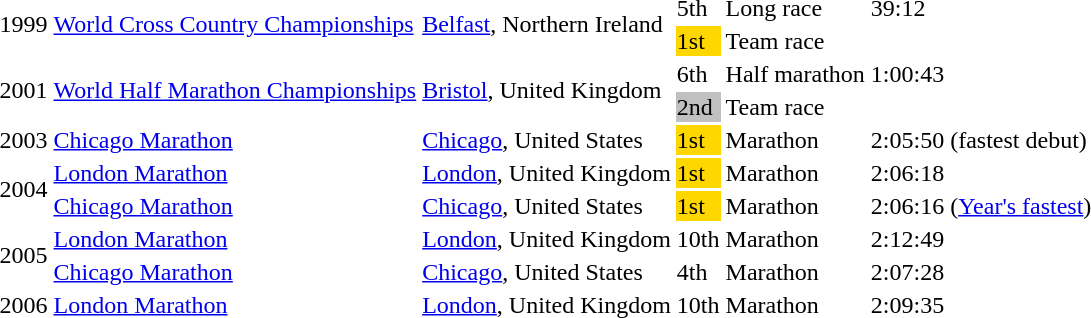<table>
<tr>
<td rowspan=2>1999</td>
<td rowspan=2><a href='#'>World Cross Country Championships</a></td>
<td rowspan=2><a href='#'>Belfast</a>, Northern Ireland</td>
<td>5th</td>
<td>Long race</td>
<td>39:12</td>
</tr>
<tr>
<td bgcolor=gold>1st</td>
<td>Team race</td>
<td></td>
</tr>
<tr>
<td rowspan=2>2001</td>
<td rowspan=2><a href='#'>World Half Marathon Championships</a></td>
<td rowspan=2><a href='#'>Bristol</a>, United Kingdom</td>
<td>6th</td>
<td>Half marathon</td>
<td>1:00:43</td>
</tr>
<tr>
<td bgcolor=silver>2nd</td>
<td>Team race</td>
<td></td>
</tr>
<tr>
<td>2003</td>
<td><a href='#'>Chicago Marathon</a></td>
<td><a href='#'>Chicago</a>, United States</td>
<td bgcolor=gold>1st</td>
<td>Marathon</td>
<td>2:05:50 (fastest debut)</td>
</tr>
<tr>
<td rowspan=2>2004</td>
<td><a href='#'>London Marathon</a></td>
<td><a href='#'>London</a>, United Kingdom</td>
<td bgcolor=gold>1st</td>
<td>Marathon</td>
<td>2:06:18</td>
</tr>
<tr>
<td><a href='#'>Chicago Marathon</a></td>
<td><a href='#'>Chicago</a>, United States</td>
<td bgcolor=gold>1st</td>
<td>Marathon</td>
<td>2:06:16 (<a href='#'>Year's fastest</a>)</td>
</tr>
<tr>
<td rowspan=2>2005</td>
<td><a href='#'>London Marathon</a></td>
<td><a href='#'>London</a>, United Kingdom</td>
<td>10th</td>
<td>Marathon</td>
<td>2:12:49</td>
</tr>
<tr>
<td><a href='#'>Chicago Marathon</a></td>
<td><a href='#'>Chicago</a>, United States</td>
<td>4th</td>
<td>Marathon</td>
<td>2:07:28</td>
</tr>
<tr>
<td>2006</td>
<td><a href='#'>London Marathon</a></td>
<td><a href='#'>London</a>, United Kingdom</td>
<td>10th</td>
<td>Marathon</td>
<td>2:09:35</td>
</tr>
</table>
